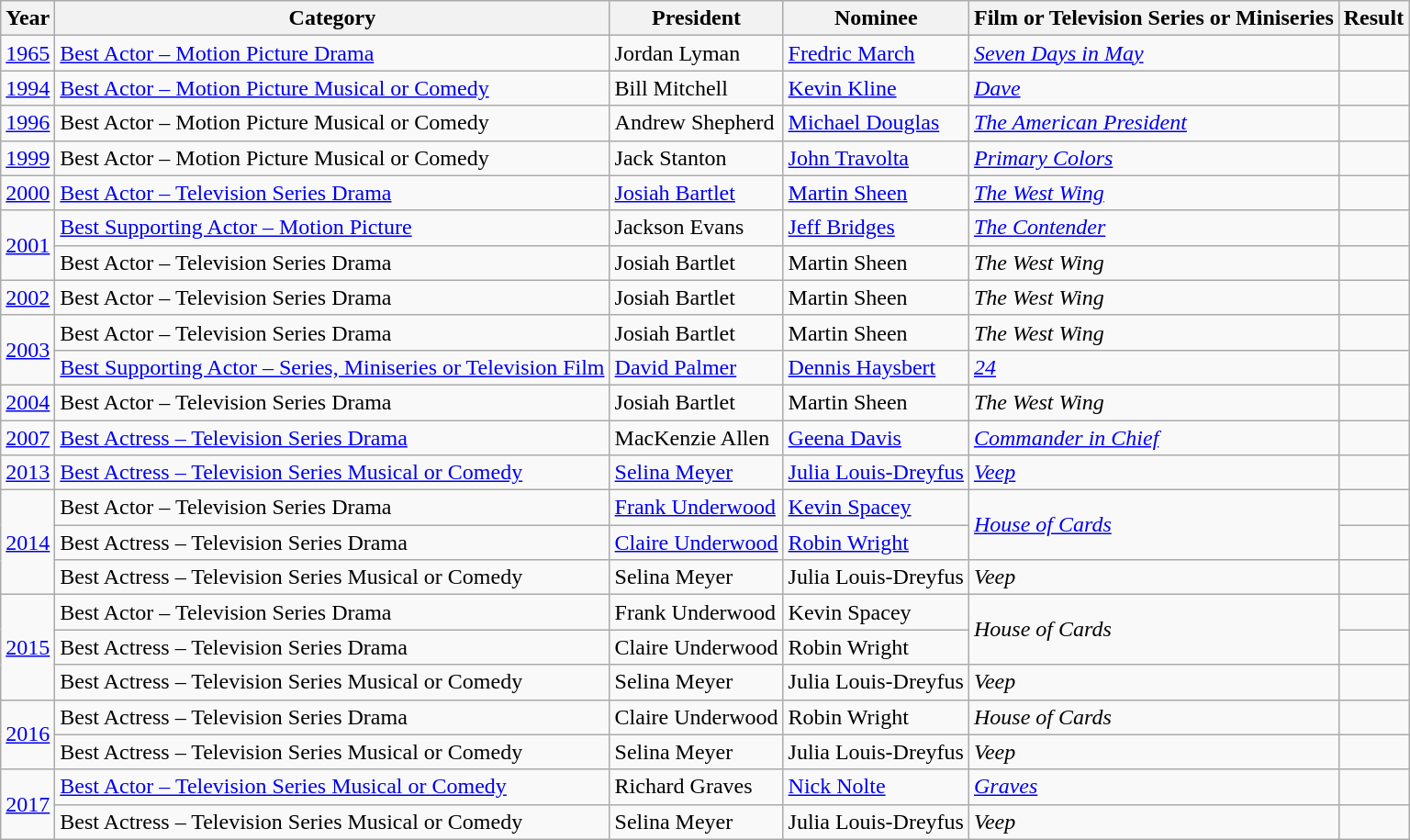<table class="wikitable sortable">
<tr>
<th>Year</th>
<th>Category</th>
<th>President</th>
<th>Nominee</th>
<th>Film or Television Series or Miniseries</th>
<th>Result</th>
</tr>
<tr>
<td><a href='#'>1965</a></td>
<td><a href='#'>Best Actor – Motion Picture Drama</a></td>
<td>Jordan Lyman</td>
<td><a href='#'>Fredric March</a></td>
<td><em><a href='#'>Seven Days in May</a></em></td>
<td></td>
</tr>
<tr>
<td><a href='#'>1994</a></td>
<td><a href='#'>Best Actor – Motion Picture Musical or Comedy</a></td>
<td>Bill Mitchell</td>
<td><a href='#'>Kevin Kline</a></td>
<td><em><a href='#'>Dave</a></em></td>
<td></td>
</tr>
<tr>
<td><a href='#'>1996</a></td>
<td>Best Actor – Motion Picture Musical or Comedy</td>
<td>Andrew Shepherd</td>
<td><a href='#'>Michael Douglas</a></td>
<td><em><a href='#'>The American President</a></em></td>
<td></td>
</tr>
<tr>
<td><a href='#'>1999</a></td>
<td>Best Actor – Motion Picture Musical or Comedy</td>
<td>Jack Stanton</td>
<td><a href='#'>John Travolta</a></td>
<td><em><a href='#'>Primary Colors</a></em></td>
<td></td>
</tr>
<tr>
<td><a href='#'>2000</a></td>
<td><a href='#'>Best Actor – Television Series Drama</a></td>
<td><a href='#'>Josiah Bartlet</a></td>
<td><a href='#'>Martin Sheen</a></td>
<td><em><a href='#'>The West Wing</a></em></td>
<td></td>
</tr>
<tr>
<td rowspan=2><a href='#'>2001</a></td>
<td><a href='#'>Best Supporting Actor – Motion Picture</a></td>
<td>Jackson Evans</td>
<td><a href='#'>Jeff Bridges</a></td>
<td><em><a href='#'>The Contender</a></em></td>
<td></td>
</tr>
<tr>
<td>Best Actor – Television Series Drama</td>
<td>Josiah Bartlet</td>
<td>Martin Sheen</td>
<td><em>The West Wing</em></td>
<td></td>
</tr>
<tr>
<td><a href='#'>2002</a></td>
<td>Best Actor – Television Series Drama</td>
<td>Josiah Bartlet</td>
<td>Martin Sheen</td>
<td><em>The West Wing</em></td>
<td></td>
</tr>
<tr>
<td rowspan=2><a href='#'>2003</a></td>
<td>Best Actor – Television Series Drama</td>
<td>Josiah Bartlet</td>
<td>Martin Sheen</td>
<td><em>The West Wing</em></td>
<td></td>
</tr>
<tr>
<td><a href='#'>Best Supporting Actor – Series, Miniseries or Television Film</a></td>
<td><a href='#'>David Palmer</a></td>
<td><a href='#'>Dennis Haysbert</a></td>
<td><em><a href='#'>24</a></em></td>
<td></td>
</tr>
<tr>
<td><a href='#'>2004</a></td>
<td>Best Actor – Television Series Drama</td>
<td>Josiah Bartlet</td>
<td>Martin Sheen</td>
<td><em>The West Wing</em></td>
<td></td>
</tr>
<tr>
<td><a href='#'>2007</a></td>
<td><a href='#'>Best Actress – Television Series Drama</a></td>
<td>MacKenzie Allen</td>
<td><a href='#'>Geena Davis</a></td>
<td><em><a href='#'>Commander in Chief</a></em></td>
<td></td>
</tr>
<tr>
<td><a href='#'>2013</a></td>
<td><a href='#'>Best Actress – Television Series Musical or Comedy</a></td>
<td><a href='#'>Selina Meyer</a></td>
<td><a href='#'>Julia Louis-Dreyfus</a></td>
<td><em><a href='#'>Veep</a></em></td>
<td></td>
</tr>
<tr>
<td rowspan=3><a href='#'>2014</a></td>
<td>Best Actor – Television Series Drama</td>
<td><a href='#'>Frank Underwood</a></td>
<td><a href='#'>Kevin Spacey</a></td>
<td rowspan=2><em><a href='#'>House of Cards</a></em></td>
<td></td>
</tr>
<tr>
<td>Best Actress – Television Series Drama</td>
<td><a href='#'>Claire Underwood</a></td>
<td><a href='#'>Robin Wright</a></td>
<td></td>
</tr>
<tr>
<td>Best Actress – Television Series Musical or Comedy</td>
<td>Selina Meyer</td>
<td>Julia Louis-Dreyfus</td>
<td><em>Veep</em></td>
<td></td>
</tr>
<tr>
<td rowspan=3><a href='#'>2015</a></td>
<td>Best Actor – Television Series Drama</td>
<td>Frank Underwood</td>
<td>Kevin Spacey</td>
<td rowspan=2><em>House of Cards</em></td>
<td></td>
</tr>
<tr>
<td>Best Actress – Television Series Drama</td>
<td>Claire Underwood</td>
<td>Robin Wright</td>
<td></td>
</tr>
<tr>
<td>Best Actress – Television Series Musical or Comedy</td>
<td>Selina Meyer</td>
<td>Julia Louis-Dreyfus</td>
<td><em>Veep</em></td>
<td></td>
</tr>
<tr>
<td rowspan=2><a href='#'>2016</a></td>
<td>Best Actress – Television Series Drama</td>
<td>Claire Underwood</td>
<td>Robin Wright</td>
<td><em>House of Cards</em></td>
<td></td>
</tr>
<tr>
<td>Best Actress – Television Series Musical or Comedy</td>
<td>Selina Meyer</td>
<td>Julia Louis-Dreyfus</td>
<td><em>Veep</em></td>
<td></td>
</tr>
<tr>
<td rowspan=2><a href='#'>2017</a></td>
<td><a href='#'>Best Actor – Television Series Musical or Comedy</a></td>
<td>Richard Graves</td>
<td><a href='#'>Nick Nolte</a></td>
<td><em><a href='#'>Graves</a></em></td>
<td></td>
</tr>
<tr>
<td>Best Actress – Television Series Musical or Comedy</td>
<td>Selina Meyer</td>
<td>Julia Louis-Dreyfus</td>
<td><em>Veep</em></td>
<td></td>
</tr>
</table>
